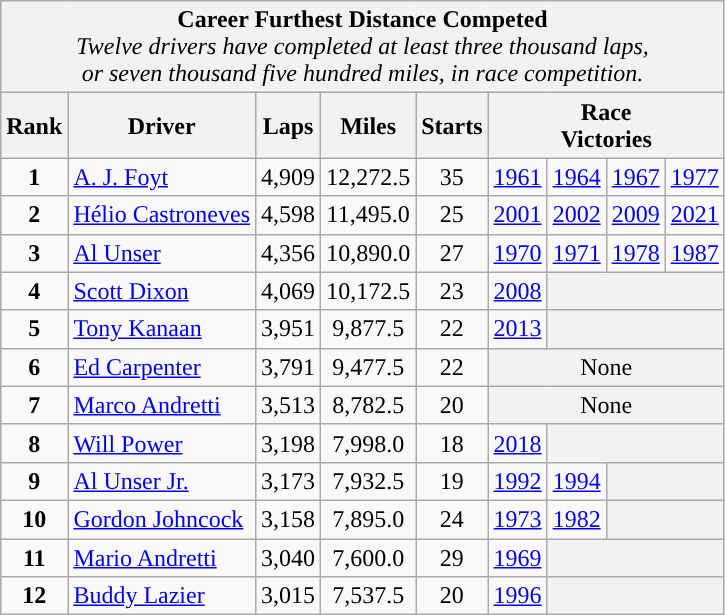<table class="wikitable">
<tr>
<td style="background:#F2F2F2;" align="center" colspan="9"><strong>Career Furthest Distance Competed</strong><br><em>Twelve drivers have completed at least three thousand laps,<br>or seven thousand five hundred miles, in race competition.</em></td>
</tr>
<tr>
<th><strong>Rank</strong></th>
<th><strong>Driver</strong></th>
<th><strong>Laps</strong></th>
<th><strong>Miles</strong></th>
<th><strong>Starts</strong></th>
<td bgcolor="#F2F2F2" align="center" colspan="4"><strong>Race<br>Victories</strong></td>
</tr>
<tr>
<td align="center"><strong>1</strong></td>
<td> <a href='#'>A. J. Foyt</a></td>
<td align="center">4,909</td>
<td align="center">12,272.5</td>
<td align="center">35</td>
<td><a href='#'>1961</a></td>
<td><a href='#'>1964</a></td>
<td><a href='#'>1967</a></td>
<td><a href='#'>1977</a></td>
</tr>
<tr>
<td align="center"><strong>2</strong></td>
<td> <a href='#'>Hélio Castroneves</a></td>
<td align="center">4,598</td>
<td align="center">11,495.0</td>
<td align="center">25</td>
<td><a href='#'>2001</a></td>
<td><a href='#'>2002</a></td>
<td><a href='#'>2009</a></td>
<td><a href='#'>2021</a></td>
</tr>
<tr>
<td align="center"><strong>3</strong></td>
<td> <a href='#'>Al Unser</a></td>
<td align="center">4,356</td>
<td align="center">10,890.0</td>
<td align="center">27</td>
<td><a href='#'>1970</a></td>
<td><a href='#'>1971</a></td>
<td><a href='#'>1978</a></td>
<td><a href='#'>1987</a></td>
</tr>
<tr>
<td align="center"><strong>4</strong></td>
<td> <a href='#'>Scott Dixon</a></td>
<td align="center">4,069</td>
<td align="center">10,172.5</td>
<td align="center">23</td>
<td align="center"><a href='#'>2008</a></td>
<td style="background:#F2F2F2;" align="center" colspan="3"> </td>
</tr>
<tr>
<td align="center"><strong>5</strong></td>
<td> <a href='#'>Tony Kanaan</a></td>
<td align="center">3,951</td>
<td align="center">9,877.5</td>
<td align="center">22</td>
<td align="center"><a href='#'>2013</a></td>
<td style="background:#F2F2F2;" align="center" colspan="3"> </td>
</tr>
<tr>
<td align="center"><strong>6</strong></td>
<td> <a href='#'>Ed Carpenter</a></td>
<td align="center">3,791</td>
<td align="center">9,477.5</td>
<td align="center">22</td>
<td style="background:#F2F2F2;" align="center" colspan="4">None</td>
</tr>
<tr>
<td align="center"><strong>7</strong></td>
<td> <a href='#'>Marco Andretti</a></td>
<td align="center">3,513</td>
<td align="center">8,782.5</td>
<td align="center">20</td>
<td style="background:#F2F2F2;" align="center" colspan="4">None</td>
</tr>
<tr>
<td align="center"><strong>8</strong></td>
<td> <a href='#'>Will Power</a></td>
<td align="center">3,198</td>
<td align="center">7,998.0</td>
<td align="center">18</td>
<td align="center"><a href='#'>2018</a></td>
<td style="background:#F2F2F2;" align="center" colspan="3"> </td>
</tr>
<tr>
<td align="center"><strong>9</strong></td>
<td> <a href='#'>Al Unser Jr.</a></td>
<td align="center">3,173</td>
<td align="center">7,932.5</td>
<td align="center">19</td>
<td><a href='#'>1992</a></td>
<td><a href='#'>1994</a></td>
<td style="background:#F2F2F2;" align="center" colspan="2"> </td>
</tr>
<tr>
<td align="center"><strong>10</strong></td>
<td> <a href='#'>Gordon Johncock</a></td>
<td align="center">3,158</td>
<td align="center">7,895.0</td>
<td align="center">24</td>
<td><a href='#'>1973</a></td>
<td><a href='#'>1982</a></td>
<td style="background:#F2F2F2;" align="center" colspan="2"> </td>
</tr>
<tr>
<td align="center"><strong>11</strong></td>
<td> <a href='#'>Mario Andretti</a></td>
<td align="center">3,040</td>
<td align="center">7,600.0</td>
<td align="center">29</td>
<td align="center"><a href='#'>1969</a></td>
<td style="background:#F2F2F2;" align="center" colspan="3"> </td>
</tr>
<tr>
<td align="center"><strong>12</strong></td>
<td> <a href='#'>Buddy Lazier</a></td>
<td align="center">3,015</td>
<td align="center">7,537.5</td>
<td align="center">20</td>
<td align="center"><a href='#'>1996</a></td>
<td style="background:#F2F2F2;" align="center" colspan="3"> </td>
</tr>
</table>
